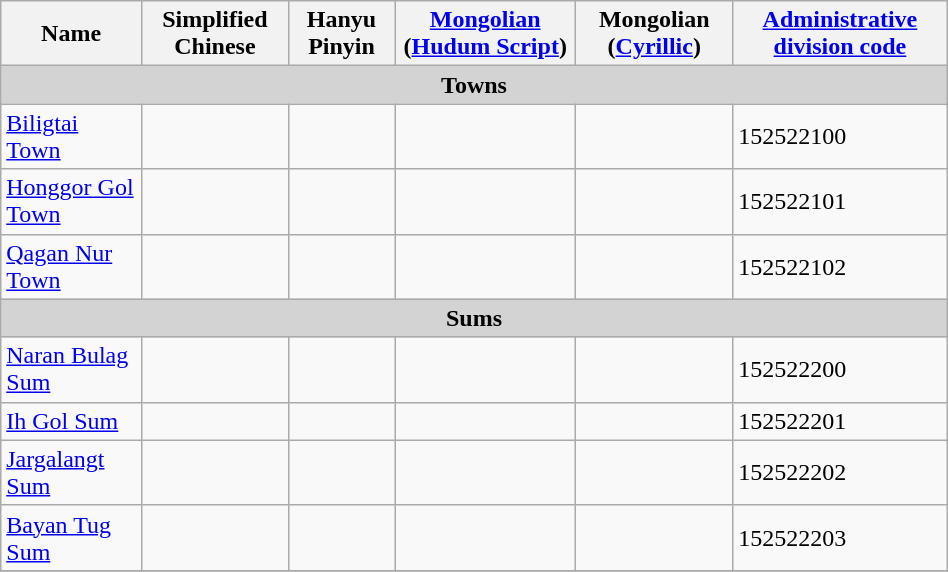<table class="wikitable" align="center" style="width:50%; border="1">
<tr>
<th>Name</th>
<th>Simplified Chinese</th>
<th>Hanyu Pinyin</th>
<th><a href='#'>Mongolian</a> (<a href='#'>Hudum Script</a>)</th>
<th>Mongolian (<a href='#'>Cyrillic</a>)</th>
<th><a href='#'>Administrative division code</a></th>
</tr>
<tr>
<td colspan="6"  style="text-align:center; background:#d3d3d3;"><strong>Towns</strong></td>
</tr>
<tr --------->
<td><a href='#'>Biligtai Town</a></td>
<td></td>
<td></td>
<td></td>
<td></td>
<td>152522100</td>
</tr>
<tr>
<td><a href='#'>Honggor Gol Town</a></td>
<td></td>
<td></td>
<td></td>
<td></td>
<td>152522101</td>
</tr>
<tr>
<td><a href='#'>Qagan Nur Town</a></td>
<td></td>
<td></td>
<td></td>
<td></td>
<td>152522102</td>
</tr>
<tr>
<td colspan="6"  style="text-align:center; background:#d3d3d3;"><strong>Sums</strong></td>
</tr>
<tr --------->
<td><a href='#'>Naran Bulag Sum</a></td>
<td></td>
<td></td>
<td></td>
<td></td>
<td>152522200</td>
</tr>
<tr>
<td><a href='#'>Ih Gol Sum</a></td>
<td></td>
<td></td>
<td></td>
<td></td>
<td>152522201</td>
</tr>
<tr>
<td><a href='#'>Jargalangt Sum</a></td>
<td></td>
<td></td>
<td></td>
<td></td>
<td>152522202</td>
</tr>
<tr>
<td><a href='#'>Bayan Tug Sum</a></td>
<td></td>
<td></td>
<td></td>
<td></td>
<td>152522203</td>
</tr>
<tr>
</tr>
</table>
